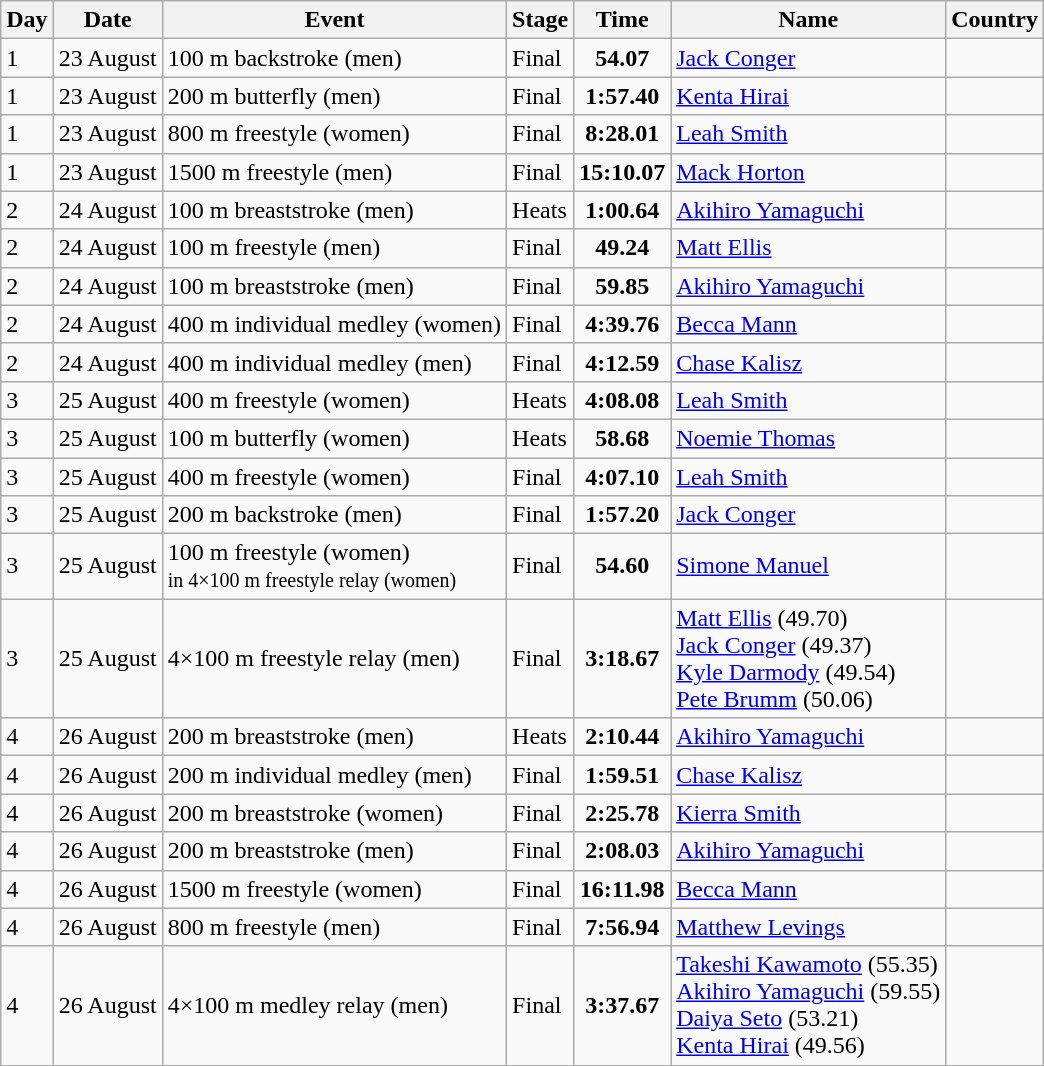<table class="wikitable sortable">
<tr>
<th>Day</th>
<th>Date</th>
<th>Event</th>
<th>Stage</th>
<th>Time</th>
<th>Name</th>
<th>Country</th>
</tr>
<tr>
<td>1</td>
<td>23 August</td>
<td>100 m backstroke (men)</td>
<td>Final</td>
<td style="text-align:center;"><strong>54.07</strong></td>
<td><a href='#'>Jack Conger</a></td>
<td></td>
</tr>
<tr>
<td>1</td>
<td>23 August</td>
<td>200 m butterfly (men)</td>
<td>Final</td>
<td style="text-align:center;"><strong>1:57.40</strong></td>
<td><a href='#'>Kenta Hirai</a></td>
<td></td>
</tr>
<tr>
<td>1</td>
<td>23 August</td>
<td>800 m freestyle (women)</td>
<td>Final</td>
<td style="text-align:center;"><strong>8:28.01</strong></td>
<td><a href='#'>Leah Smith</a></td>
<td></td>
</tr>
<tr>
<td>1</td>
<td>23 August</td>
<td>1500 m freestyle (men)</td>
<td>Final</td>
<td style="text-align:center;"><strong>15:10.07</strong></td>
<td><a href='#'>Mack Horton</a></td>
<td></td>
</tr>
<tr>
<td>2</td>
<td>24 August</td>
<td>100 m breaststroke (men)</td>
<td>Heats</td>
<td style="text-align:center;"><strong>1:00.64</strong></td>
<td><a href='#'>Akihiro Yamaguchi</a></td>
<td></td>
</tr>
<tr>
<td>2</td>
<td>24 August</td>
<td>100 m freestyle (men)</td>
<td>Final</td>
<td style="text-align:center;"><strong>49.24</strong></td>
<td><a href='#'>Matt Ellis</a></td>
<td></td>
</tr>
<tr>
<td>2</td>
<td>24 August</td>
<td>100 m breaststroke (men)</td>
<td>Final</td>
<td style="text-align:center;"><strong>59.85</strong></td>
<td><a href='#'>Akihiro Yamaguchi</a></td>
<td></td>
</tr>
<tr>
<td>2</td>
<td>24 August</td>
<td>400 m individual medley (women)</td>
<td>Final</td>
<td style="text-align:center;"><strong>4:39.76</strong></td>
<td><a href='#'>Becca Mann</a></td>
<td></td>
</tr>
<tr>
<td>2</td>
<td>24 August</td>
<td>400 m individual medley (men)</td>
<td>Final</td>
<td style="text-align:center;"><strong>4:12.59</strong></td>
<td><a href='#'>Chase Kalisz</a></td>
<td></td>
</tr>
<tr>
<td>3</td>
<td>25 August</td>
<td>400 m freestyle (women)</td>
<td>Heats</td>
<td style="text-align:center;"><strong>4:08.08</strong></td>
<td><a href='#'>Leah Smith</a></td>
<td></td>
</tr>
<tr>
<td>3</td>
<td>25 August</td>
<td>100 m butterfly (women)</td>
<td>Heats</td>
<td style="text-align:center;"><strong>58.68</strong></td>
<td><a href='#'>Noemie Thomas</a></td>
<td></td>
</tr>
<tr>
<td>3</td>
<td>25 August</td>
<td>400 m freestyle (women)</td>
<td>Final</td>
<td style="text-align:center;"><strong>4:07.10</strong></td>
<td><a href='#'>Leah Smith</a></td>
<td></td>
</tr>
<tr>
<td>3</td>
<td>25 August</td>
<td>200 m backstroke (men)</td>
<td>Final</td>
<td style="text-align:center;"><strong>1:57.20</strong></td>
<td><a href='#'>Jack Conger</a></td>
<td></td>
</tr>
<tr>
<td>3</td>
<td>25 August</td>
<td>100 m freestyle (women)<br><small>in 4×100 m freestyle relay (women)</small></td>
<td>Final</td>
<td style="text-align:center;"><strong>54.60</strong></td>
<td><a href='#'>Simone Manuel</a></td>
<td></td>
</tr>
<tr>
<td>3</td>
<td>25 August</td>
<td>4×100 m freestyle relay (men)</td>
<td>Final</td>
<td style="text-align:center;"><strong>3:18.67</strong></td>
<td><a href='#'>Matt Ellis</a> (49.70)<br><a href='#'>Jack Conger</a> (49.37)<br><a href='#'>Kyle Darmody</a> (49.54)<br><a href='#'>Pete Brumm</a> (50.06)</td>
<td></td>
</tr>
<tr>
<td>4</td>
<td>26 August</td>
<td>200 m breaststroke (men)</td>
<td>Heats</td>
<td style="text-align:center;"><strong>2:10.44</strong></td>
<td><a href='#'>Akihiro Yamaguchi</a></td>
<td></td>
</tr>
<tr>
<td>4</td>
<td>26 August</td>
<td>200 m individual medley (men)</td>
<td>Final</td>
<td style="text-align:center;"><strong>1:59.51</strong></td>
<td><a href='#'>Chase Kalisz</a></td>
<td></td>
</tr>
<tr>
<td>4</td>
<td>26 August</td>
<td>200 m breaststroke (women)</td>
<td>Final</td>
<td style="text-align:center;"><strong>2:25.78</strong></td>
<td><a href='#'>Kierra Smith</a></td>
<td></td>
</tr>
<tr>
<td>4</td>
<td>26 August</td>
<td>200 m breaststroke (men)</td>
<td>Final</td>
<td style="text-align:center;"><strong>2:08.03</strong></td>
<td><a href='#'>Akihiro Yamaguchi</a></td>
<td></td>
</tr>
<tr>
<td>4</td>
<td>26 August</td>
<td>1500 m freestyle (women)</td>
<td>Final</td>
<td style="text-align:center;"><strong>16:11.98</strong></td>
<td><a href='#'>Becca Mann</a></td>
<td></td>
</tr>
<tr>
<td>4</td>
<td>26 August</td>
<td>800 m freestyle (men)</td>
<td>Final</td>
<td style="text-align:center;"><strong>7:56.94</strong></td>
<td><a href='#'>Matthew Levings</a></td>
<td></td>
</tr>
<tr>
<td>4</td>
<td>26 August</td>
<td>4×100 m medley relay (men)</td>
<td>Final</td>
<td style="text-align:center;"><strong>3:37.67</strong></td>
<td><a href='#'>Takeshi Kawamoto</a> (55.35)<br><a href='#'>Akihiro Yamaguchi</a> (59.55)<br><a href='#'>Daiya Seto</a> (53.21)<br><a href='#'>Kenta Hirai</a> (49.56)</td>
<td></td>
</tr>
</table>
